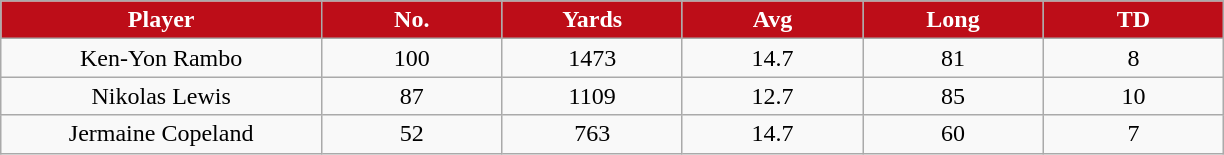<table class="wikitable sortable">
<tr>
<th style="background:#bd0d18;color:white;" width="16%">Player</th>
<th style="background:#bd0d18;color:white;" width="9%">No.</th>
<th style="background:#bd0d18;color:white;" width="9%">Yards</th>
<th style="background:#bd0d18;color:white;" width="9%">Avg</th>
<th style="background:#bd0d18;color:white;" width="9%">Long</th>
<th style="background:#bd0d18;color:white;" width="9%">TD</th>
</tr>
<tr style="text-align:center;">
<td>Ken-Yon Rambo</td>
<td>100</td>
<td>1473</td>
<td>14.7</td>
<td>81</td>
<td>8</td>
</tr>
<tr style="text-align:center;">
<td>Nikolas Lewis</td>
<td>87</td>
<td>1109</td>
<td>12.7</td>
<td>85</td>
<td>10</td>
</tr>
<tr style="text-align:center;">
<td>Jermaine Copeland</td>
<td>52</td>
<td>763</td>
<td>14.7</td>
<td>60</td>
<td>7</td>
</tr>
</table>
